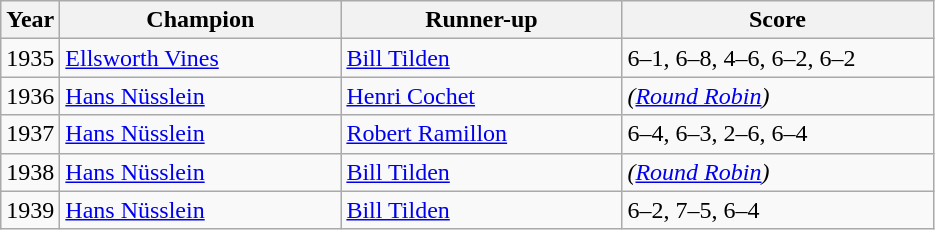<table class="wikitable">
<tr>
<th>Year</th>
<th style="width:180px">Champion</th>
<th style="width:180px">Runner-up</th>
<th style="width:200px">Score</th>
</tr>
<tr>
<td>1935</td>
<td> <a href='#'>Ellsworth Vines</a></td>
<td> <a href='#'>Bill Tilden</a></td>
<td>6–1, 6–8, 4–6, 6–2, 6–2</td>
</tr>
<tr>
<td>1936</td>
<td> <a href='#'>Hans Nüsslein</a></td>
<td> <a href='#'>Henri Cochet</a></td>
<td><em>(<a href='#'>Round Robin</a>)</em></td>
</tr>
<tr>
<td>1937</td>
<td> <a href='#'>Hans Nüsslein</a></td>
<td> <a href='#'>Robert Ramillon</a></td>
<td>6–4, 6–3, 2–6, 6–4</td>
</tr>
<tr>
<td>1938</td>
<td> <a href='#'>Hans Nüsslein</a></td>
<td> <a href='#'>Bill Tilden</a></td>
<td><em>(<a href='#'>Round Robin</a>)</em></td>
</tr>
<tr>
<td>1939</td>
<td> <a href='#'>Hans Nüsslein</a></td>
<td> <a href='#'>Bill Tilden</a></td>
<td>6–2, 7–5, 6–4 </td>
</tr>
</table>
